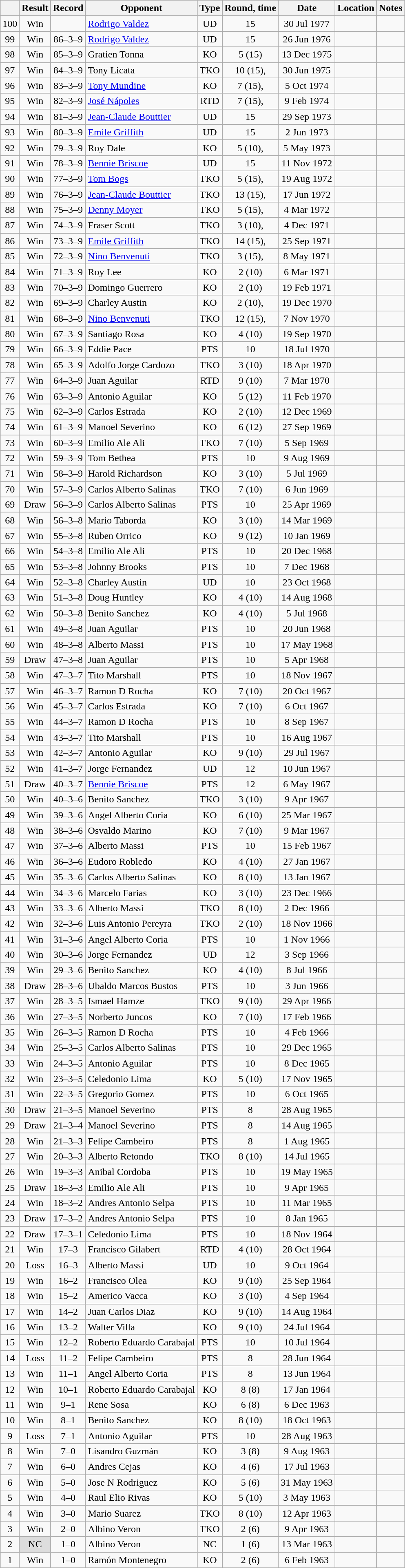<table class=wikitable style=text-align:center>
<tr>
<th></th>
<th>Result</th>
<th>Record</th>
<th>Opponent</th>
<th>Type</th>
<th>Round, time</th>
<th>Date</th>
<th>Location</th>
<th>Notes</th>
</tr>
<tr>
<td>100</td>
<td>Win</td>
<td></td>
<td align=left><a href='#'>Rodrigo Valdez</a></td>
<td>UD</td>
<td>15</td>
<td>30 Jul 1977</td>
<td align=left></td>
<td align=left></td>
</tr>
<tr>
<td>99</td>
<td>Win</td>
<td>86–3–9 </td>
<td align=left><a href='#'>Rodrigo Valdez</a></td>
<td>UD</td>
<td>15</td>
<td>26 Jun 1976</td>
<td align=left></td>
<td align=left></td>
</tr>
<tr>
<td>98</td>
<td>Win</td>
<td>85–3–9 </td>
<td align=left>Gratien Tonna</td>
<td>KO</td>
<td>5 (15)</td>
<td>13 Dec 1975</td>
<td align=left></td>
<td align=left></td>
</tr>
<tr>
<td>97</td>
<td>Win</td>
<td>84–3–9 </td>
<td align=left>Tony Licata</td>
<td>TKO</td>
<td>10 (15), </td>
<td>30 Jun 1975</td>
<td align=left></td>
<td align=left></td>
</tr>
<tr>
<td>96</td>
<td>Win</td>
<td>83–3–9 </td>
<td align=left><a href='#'>Tony Mundine</a></td>
<td>KO</td>
<td>7 (15), </td>
<td>5 Oct 1974</td>
<td align=left></td>
<td align=left></td>
</tr>
<tr>
<td>95</td>
<td>Win</td>
<td>82–3–9 </td>
<td align=left><a href='#'>José Nápoles</a></td>
<td>RTD</td>
<td>7 (15), </td>
<td>9 Feb 1974</td>
<td align=left></td>
<td align=left></td>
</tr>
<tr>
<td>94</td>
<td>Win</td>
<td>81–3–9 </td>
<td align=left><a href='#'>Jean-Claude Bouttier</a></td>
<td>UD</td>
<td>15</td>
<td>29 Sep 1973</td>
<td align=left></td>
<td align=left></td>
</tr>
<tr>
<td>93</td>
<td>Win</td>
<td>80–3–9 </td>
<td align=left><a href='#'>Emile Griffith</a></td>
<td>UD</td>
<td>15</td>
<td>2 Jun 1973</td>
<td align=left></td>
<td align=left></td>
</tr>
<tr>
<td>92</td>
<td>Win</td>
<td>79–3–9 </td>
<td align=left>Roy Dale</td>
<td>KO</td>
<td>5 (10), </td>
<td>5 May 1973</td>
<td align=left></td>
<td align=left></td>
</tr>
<tr>
<td>91</td>
<td>Win</td>
<td>78–3–9 </td>
<td align=left><a href='#'>Bennie Briscoe</a></td>
<td>UD</td>
<td>15</td>
<td>11 Nov 1972</td>
<td align=left></td>
<td align=left></td>
</tr>
<tr>
<td>90</td>
<td>Win</td>
<td>77–3–9 </td>
<td align=left><a href='#'>Tom Bogs</a></td>
<td>TKO</td>
<td>5 (15), </td>
<td>19 Aug 1972</td>
<td align=left></td>
<td align=left></td>
</tr>
<tr>
<td>89</td>
<td>Win</td>
<td>76–3–9 </td>
<td align=left><a href='#'>Jean-Claude Bouttier</a></td>
<td>TKO</td>
<td>13 (15), </td>
<td>17 Jun 1972</td>
<td align=left></td>
<td align=left></td>
</tr>
<tr>
<td>88</td>
<td>Win</td>
<td>75–3–9 </td>
<td align=left><a href='#'>Denny Moyer</a></td>
<td>TKO</td>
<td>5 (15), </td>
<td>4 Mar 1972</td>
<td align=left></td>
<td align=left></td>
</tr>
<tr>
<td>87</td>
<td>Win</td>
<td>74–3–9 </td>
<td align=left>Fraser Scott</td>
<td>TKO</td>
<td>3 (10), </td>
<td>4 Dec 1971</td>
<td align=left></td>
<td align=left></td>
</tr>
<tr>
<td>86</td>
<td>Win</td>
<td>73–3–9 </td>
<td align=left><a href='#'>Emile Griffith</a></td>
<td>TKO</td>
<td>14 (15), </td>
<td>25 Sep 1971</td>
<td align=left></td>
<td align=left></td>
</tr>
<tr>
<td>85</td>
<td>Win</td>
<td>72–3–9 </td>
<td align=left><a href='#'>Nino Benvenuti</a></td>
<td>TKO</td>
<td>3 (15), </td>
<td>8 May 1971</td>
<td align=left></td>
<td align=left></td>
</tr>
<tr>
<td>84</td>
<td>Win</td>
<td>71–3–9 </td>
<td align=left>Roy Lee</td>
<td>KO</td>
<td>2 (10)</td>
<td>6 Mar 1971</td>
<td align=left></td>
<td align=left></td>
</tr>
<tr>
<td>83</td>
<td>Win</td>
<td>70–3–9 </td>
<td align=left>Domingo Guerrero</td>
<td>KO</td>
<td>2 (10)</td>
<td>19 Feb 1971</td>
<td align=left></td>
<td align=left></td>
</tr>
<tr>
<td>82</td>
<td>Win</td>
<td>69–3–9 </td>
<td align=left>Charley Austin</td>
<td>KO</td>
<td>2 (10), </td>
<td>19 Dec 1970</td>
<td align=left></td>
<td align=left></td>
</tr>
<tr>
<td>81</td>
<td>Win</td>
<td>68–3–9 </td>
<td align=left><a href='#'>Nino Benvenuti</a></td>
<td>TKO</td>
<td>12 (15), </td>
<td>7 Nov 1970</td>
<td align=left></td>
<td align=left></td>
</tr>
<tr>
<td>80</td>
<td>Win</td>
<td>67–3–9 </td>
<td align=left>Santiago Rosa</td>
<td>KO</td>
<td>4 (10)</td>
<td>19 Sep 1970</td>
<td align=left></td>
<td align=left></td>
</tr>
<tr>
<td>79</td>
<td>Win</td>
<td>66–3–9 </td>
<td align=left>Eddie Pace</td>
<td>PTS</td>
<td>10</td>
<td>18 Jul 1970</td>
<td align=left></td>
<td align=left></td>
</tr>
<tr>
<td>78</td>
<td>Win</td>
<td>65–3–9 </td>
<td align=left>Adolfo Jorge Cardozo</td>
<td>TKO</td>
<td>3 (10)</td>
<td>18 Apr 1970</td>
<td align=left></td>
<td align=left></td>
</tr>
<tr>
<td>77</td>
<td>Win</td>
<td>64–3–9 </td>
<td align=left>Juan Aguilar</td>
<td>RTD</td>
<td>9 (10)</td>
<td>7 Mar 1970</td>
<td align=left></td>
<td align=left></td>
</tr>
<tr>
<td>76</td>
<td>Win</td>
<td>63–3–9 </td>
<td align=left>Antonio Aguilar</td>
<td>KO</td>
<td>5 (12)</td>
<td>11 Feb 1970</td>
<td align=left></td>
<td align=left></td>
</tr>
<tr>
<td>75</td>
<td>Win</td>
<td>62–3–9 </td>
<td align=left>Carlos Estrada</td>
<td>KO</td>
<td>2 (10)</td>
<td>12 Dec 1969</td>
<td align=left></td>
<td align=left></td>
</tr>
<tr>
<td>74</td>
<td>Win</td>
<td>61–3–9 </td>
<td align=left>Manoel Severino</td>
<td>KO</td>
<td>6 (12)</td>
<td>27 Sep 1969</td>
<td align=left></td>
<td align=left></td>
</tr>
<tr>
<td>73</td>
<td>Win</td>
<td>60–3–9 </td>
<td align=left>Emilio Ale Ali</td>
<td>TKO</td>
<td>7 (10)</td>
<td>5 Sep 1969</td>
<td align=left></td>
<td align=left></td>
</tr>
<tr>
<td>72</td>
<td>Win</td>
<td>59–3–9 </td>
<td align=left>Tom Bethea</td>
<td>PTS</td>
<td>10</td>
<td>9 Aug 1969</td>
<td align=left></td>
<td align=left></td>
</tr>
<tr>
<td>71</td>
<td>Win</td>
<td>58–3–9 </td>
<td align=left>Harold Richardson</td>
<td>KO</td>
<td>3 (10)</td>
<td>5 Jul 1969</td>
<td align=left></td>
<td align=left></td>
</tr>
<tr>
<td>70</td>
<td>Win</td>
<td>57–3–9 </td>
<td align=left>Carlos Alberto Salinas</td>
<td>TKO</td>
<td>7 (10)</td>
<td>6 Jun 1969</td>
<td align=left></td>
<td align=left></td>
</tr>
<tr>
<td>69</td>
<td>Draw</td>
<td>56–3–9 </td>
<td align=left>Carlos Alberto Salinas</td>
<td>PTS</td>
<td>10</td>
<td>25 Apr 1969</td>
<td align=left></td>
<td align=left></td>
</tr>
<tr>
<td>68</td>
<td>Win</td>
<td>56–3–8 </td>
<td align=left>Mario Taborda</td>
<td>KO</td>
<td>3 (10)</td>
<td>14 Mar 1969</td>
<td align=left></td>
<td align=left></td>
</tr>
<tr>
<td>67</td>
<td>Win</td>
<td>55–3–8 </td>
<td align=left>Ruben Orrico</td>
<td>KO</td>
<td>9 (12)</td>
<td>10 Jan 1969</td>
<td align=left></td>
<td align=left></td>
</tr>
<tr>
<td>66</td>
<td>Win</td>
<td>54–3–8 </td>
<td align=left>Emilio Ale Ali</td>
<td>PTS</td>
<td>10</td>
<td>20 Dec 1968</td>
<td align=left></td>
<td align=left></td>
</tr>
<tr>
<td>65</td>
<td>Win</td>
<td>53–3–8 </td>
<td align=left>Johnny Brooks</td>
<td>PTS</td>
<td>10</td>
<td>7 Dec 1968</td>
<td align=left></td>
<td align=left></td>
</tr>
<tr>
<td>64</td>
<td>Win</td>
<td>52–3–8 </td>
<td align=left>Charley Austin</td>
<td>UD</td>
<td>10</td>
<td>23 Oct 1968</td>
<td align=left></td>
<td align=left></td>
</tr>
<tr>
<td>63</td>
<td>Win</td>
<td>51–3–8 </td>
<td align=left>Doug Huntley</td>
<td>KO</td>
<td>4 (10)</td>
<td>14 Aug 1968</td>
<td align=left></td>
<td align=left></td>
</tr>
<tr>
<td>62</td>
<td>Win</td>
<td>50–3–8 </td>
<td align=left>Benito Sanchez</td>
<td>KO</td>
<td>4 (10)</td>
<td>5 Jul 1968</td>
<td align=left></td>
<td align=left></td>
</tr>
<tr>
<td>61</td>
<td>Win</td>
<td>49–3–8 </td>
<td align=left>Juan Aguilar</td>
<td>PTS</td>
<td>10</td>
<td>20 Jun 1968</td>
<td align=left></td>
<td align=left></td>
</tr>
<tr>
<td>60</td>
<td>Win</td>
<td>48–3–8 </td>
<td align=left>Alberto Massi</td>
<td>PTS</td>
<td>10</td>
<td>17 May 1968</td>
<td align=left></td>
<td align=left></td>
</tr>
<tr>
<td>59</td>
<td>Draw</td>
<td>47–3–8 </td>
<td align=left>Juan Aguilar</td>
<td>PTS</td>
<td>10</td>
<td>5 Apr 1968</td>
<td align=left></td>
<td align=left></td>
</tr>
<tr>
<td>58</td>
<td>Win</td>
<td>47–3–7 </td>
<td align=left>Tito Marshall</td>
<td>PTS</td>
<td>10</td>
<td>18 Nov 1967</td>
<td align=left></td>
<td align=left></td>
</tr>
<tr>
<td>57</td>
<td>Win</td>
<td>46–3–7 </td>
<td align=left>Ramon D Rocha</td>
<td>KO</td>
<td>7 (10)</td>
<td>20 Oct 1967</td>
<td align=left></td>
<td align=left></td>
</tr>
<tr>
<td>56</td>
<td>Win</td>
<td>45–3–7 </td>
<td align=left>Carlos Estrada</td>
<td>KO</td>
<td>7 (10)</td>
<td>6 Oct 1967</td>
<td align=left></td>
<td align=left></td>
</tr>
<tr>
<td>55</td>
<td>Win</td>
<td>44–3–7 </td>
<td align=left>Ramon D Rocha</td>
<td>PTS</td>
<td>10</td>
<td>8 Sep 1967</td>
<td align=left></td>
<td align=left></td>
</tr>
<tr>
<td>54</td>
<td>Win</td>
<td>43–3–7 </td>
<td align=left>Tito Marshall</td>
<td>PTS</td>
<td>10</td>
<td>16 Aug 1967</td>
<td align=left></td>
<td align=left></td>
</tr>
<tr>
<td>53</td>
<td>Win</td>
<td>42–3–7 </td>
<td align=left>Antonio Aguilar</td>
<td>KO</td>
<td>9 (10)</td>
<td>29 Jul 1967</td>
<td align=left></td>
<td align=left></td>
</tr>
<tr>
<td>52</td>
<td>Win</td>
<td>41–3–7 </td>
<td align=left>Jorge Fernandez</td>
<td>UD</td>
<td>12</td>
<td>10 Jun 1967</td>
<td align=left></td>
<td align=left></td>
</tr>
<tr>
<td>51</td>
<td>Draw</td>
<td>40–3–7 </td>
<td align=left><a href='#'>Bennie Briscoe</a></td>
<td>PTS</td>
<td>12</td>
<td>6 May 1967</td>
<td align=left></td>
<td align=left></td>
</tr>
<tr>
<td>50</td>
<td>Win</td>
<td>40–3–6 </td>
<td align=left>Benito Sanchez</td>
<td>TKO</td>
<td>3 (10)</td>
<td>9 Apr 1967</td>
<td align=left></td>
<td align=left></td>
</tr>
<tr>
<td>49</td>
<td>Win</td>
<td>39–3–6 </td>
<td align=left>Angel Alberto Coria</td>
<td>KO</td>
<td>6 (10)</td>
<td>25 Mar 1967</td>
<td align=left></td>
<td align=left></td>
</tr>
<tr>
<td>48</td>
<td>Win</td>
<td>38–3–6 </td>
<td align=left>Osvaldo Marino</td>
<td>KO</td>
<td>7 (10)</td>
<td>9 Mar 1967</td>
<td align=left></td>
<td align=left></td>
</tr>
<tr>
<td>47</td>
<td>Win</td>
<td>37–3–6 </td>
<td align=left>Alberto Massi</td>
<td>PTS</td>
<td>10</td>
<td>15 Feb 1967</td>
<td align=left></td>
<td align=left></td>
</tr>
<tr>
<td>46</td>
<td>Win</td>
<td>36–3–6 </td>
<td align=left>Eudoro Robledo</td>
<td>KO</td>
<td>4 (10)</td>
<td>27 Jan 1967</td>
<td align=left></td>
<td align=left></td>
</tr>
<tr>
<td>45</td>
<td>Win</td>
<td>35–3–6 </td>
<td align=left>Carlos Alberto Salinas</td>
<td>KO</td>
<td>8 (10)</td>
<td>13 Jan 1967</td>
<td align=left></td>
<td align=left></td>
</tr>
<tr>
<td>44</td>
<td>Win</td>
<td>34–3–6 </td>
<td align=left>Marcelo Farias</td>
<td>KO</td>
<td>3 (10)</td>
<td>23 Dec 1966</td>
<td align=left></td>
<td align=left></td>
</tr>
<tr>
<td>43</td>
<td>Win</td>
<td>33–3–6 </td>
<td align=left>Alberto Massi</td>
<td>TKO</td>
<td>8 (10)</td>
<td>2 Dec 1966</td>
<td align=left></td>
<td align=left></td>
</tr>
<tr>
<td>42</td>
<td>Win</td>
<td>32–3–6 </td>
<td align=left>Luis Antonio Pereyra</td>
<td>TKO</td>
<td>2 (10)</td>
<td>18 Nov 1966</td>
<td align=left></td>
<td align=left></td>
</tr>
<tr>
<td>41</td>
<td>Win</td>
<td>31–3–6 </td>
<td align=left>Angel Alberto Coria</td>
<td>PTS</td>
<td>10</td>
<td>1 Nov 1966</td>
<td align=left></td>
<td align=left></td>
</tr>
<tr>
<td>40</td>
<td>Win</td>
<td>30–3–6 </td>
<td align=left>Jorge Fernandez</td>
<td>UD</td>
<td>12</td>
<td>3 Sep 1966</td>
<td align=left></td>
<td align=left></td>
</tr>
<tr>
<td>39</td>
<td>Win</td>
<td>29–3–6 </td>
<td align=left>Benito Sanchez</td>
<td>KO</td>
<td>4 (10)</td>
<td>8 Jul 1966</td>
<td align=left></td>
<td align=left></td>
</tr>
<tr>
<td>38</td>
<td>Draw</td>
<td>28–3–6 </td>
<td align=left>Ubaldo Marcos Bustos</td>
<td>PTS</td>
<td>10</td>
<td>3 Jun 1966</td>
<td align=left></td>
<td align=left></td>
</tr>
<tr>
<td>37</td>
<td>Win</td>
<td>28–3–5 </td>
<td align=left>Ismael Hamze</td>
<td>TKO</td>
<td>9 (10)</td>
<td>29 Apr 1966</td>
<td align=left></td>
<td align=left></td>
</tr>
<tr>
<td>36</td>
<td>Win</td>
<td>27–3–5 </td>
<td align=left>Norberto Juncos</td>
<td>KO</td>
<td>7 (10)</td>
<td>17 Feb 1966</td>
<td align=left></td>
<td align=left></td>
</tr>
<tr>
<td>35</td>
<td>Win</td>
<td>26–3–5 </td>
<td align=left>Ramon D Rocha</td>
<td>PTS</td>
<td>10</td>
<td>4 Feb 1966</td>
<td align=left></td>
<td align=left></td>
</tr>
<tr>
<td>34</td>
<td>Win</td>
<td>25–3–5 </td>
<td align=left>Carlos Alberto Salinas</td>
<td>PTS</td>
<td>10</td>
<td>29 Dec 1965</td>
<td align=left></td>
<td align=left></td>
</tr>
<tr>
<td>33</td>
<td>Win</td>
<td>24–3–5 </td>
<td align=left>Antonio Aguilar</td>
<td>PTS</td>
<td>10</td>
<td>8 Dec 1965</td>
<td align=left></td>
<td align=left></td>
</tr>
<tr>
<td>32</td>
<td>Win</td>
<td>23–3–5 </td>
<td align=left>Celedonio Lima</td>
<td>KO</td>
<td>5 (10)</td>
<td>17 Nov 1965</td>
<td align=left></td>
<td align=left></td>
</tr>
<tr>
<td>31</td>
<td>Win</td>
<td>22–3–5 </td>
<td align=left>Gregorio Gomez</td>
<td>PTS</td>
<td>10</td>
<td>6 Oct 1965</td>
<td align=left></td>
<td align=left></td>
</tr>
<tr>
<td>30</td>
<td>Draw</td>
<td>21–3–5 </td>
<td align=left>Manoel Severino</td>
<td>PTS</td>
<td>8</td>
<td>28 Aug 1965</td>
<td align=left></td>
<td align=left></td>
</tr>
<tr>
<td>29</td>
<td>Draw</td>
<td>21–3–4 </td>
<td align=left>Manoel Severino</td>
<td>PTS</td>
<td>8</td>
<td>14 Aug 1965</td>
<td align=left></td>
<td align=left></td>
</tr>
<tr>
<td>28</td>
<td>Win</td>
<td>21–3–3 </td>
<td align=left>Felipe Cambeiro</td>
<td>PTS</td>
<td>8</td>
<td>1 Aug 1965</td>
<td align=left></td>
<td align=left></td>
</tr>
<tr>
<td>27</td>
<td>Win</td>
<td>20–3–3 </td>
<td align=left>Alberto Retondo</td>
<td>TKO</td>
<td>8 (10)</td>
<td>14 Jul 1965</td>
<td align=left></td>
<td align=left></td>
</tr>
<tr>
<td>26</td>
<td>Win</td>
<td>19–3–3 </td>
<td align=left>Anibal Cordoba</td>
<td>PTS</td>
<td>10</td>
<td>19 May 1965</td>
<td align=left></td>
<td align=left></td>
</tr>
<tr>
<td>25</td>
<td>Draw</td>
<td>18–3–3 </td>
<td align=left>Emilio Ale Ali</td>
<td>PTS</td>
<td>10</td>
<td>9 Apr 1965</td>
<td align=left></td>
<td align=left></td>
</tr>
<tr>
<td>24</td>
<td>Win</td>
<td>18–3–2 </td>
<td align=left>Andres Antonio Selpa</td>
<td>PTS</td>
<td>10</td>
<td>11 Mar 1965</td>
<td align=left></td>
<td align=left></td>
</tr>
<tr>
<td>23</td>
<td>Draw</td>
<td>17–3–2 </td>
<td align=left>Andres Antonio Selpa</td>
<td>PTS</td>
<td>10</td>
<td>8 Jan 1965</td>
<td align=left></td>
<td align=left></td>
</tr>
<tr>
<td>22</td>
<td>Draw</td>
<td>17–3–1 </td>
<td align=left>Celedonio Lima</td>
<td>PTS</td>
<td>10</td>
<td>18 Nov 1964</td>
<td align=left></td>
<td align=left></td>
</tr>
<tr>
<td>21</td>
<td>Win</td>
<td>17–3 </td>
<td align=left>Francisco Gilabert</td>
<td>RTD</td>
<td>4 (10)</td>
<td>28 Oct 1964</td>
<td align=left></td>
<td align=left></td>
</tr>
<tr>
<td>20</td>
<td>Loss</td>
<td>16–3 </td>
<td align=left>Alberto Massi</td>
<td>UD</td>
<td>10</td>
<td>9 Oct 1964</td>
<td align=left></td>
<td align=left></td>
</tr>
<tr>
<td>19</td>
<td>Win</td>
<td>16–2 </td>
<td align=left>Francisco Olea</td>
<td>KO</td>
<td>9 (10)</td>
<td>25 Sep 1964</td>
<td align=left></td>
<td align=left></td>
</tr>
<tr>
<td>18</td>
<td>Win</td>
<td>15–2 </td>
<td align=left>Americo Vacca</td>
<td>KO</td>
<td>3 (10)</td>
<td>4 Sep 1964</td>
<td align=left></td>
<td align=left></td>
</tr>
<tr>
<td>17</td>
<td>Win</td>
<td>14–2 </td>
<td align=left>Juan Carlos Diaz</td>
<td>KO</td>
<td>9 (10)</td>
<td>14 Aug 1964</td>
<td align=left></td>
<td align=left></td>
</tr>
<tr>
<td>16</td>
<td>Win</td>
<td>13–2 </td>
<td align=left>Walter Villa</td>
<td>KO</td>
<td>9 (10)</td>
<td>24 Jul 1964</td>
<td align=left></td>
<td align=left></td>
</tr>
<tr>
<td>15</td>
<td>Win</td>
<td>12–2 </td>
<td align=left>Roberto Eduardo Carabajal</td>
<td>PTS</td>
<td>10</td>
<td>10 Jul 1964</td>
<td align=left></td>
<td align=left></td>
</tr>
<tr>
<td>14</td>
<td>Loss</td>
<td>11–2 </td>
<td align=left>Felipe Cambeiro</td>
<td>PTS</td>
<td>8</td>
<td>28 Jun 1964</td>
<td align=left></td>
<td align=left></td>
</tr>
<tr>
<td>13</td>
<td>Win</td>
<td>11–1 </td>
<td align=left>Angel Alberto Coria</td>
<td>PTS</td>
<td>8</td>
<td>13 Jun 1964</td>
<td align=left></td>
<td align=left></td>
</tr>
<tr>
<td>12</td>
<td>Win</td>
<td>10–1 </td>
<td align=left>Roberto Eduardo Carabajal</td>
<td>KO</td>
<td>8 (8)</td>
<td>17 Jan 1964</td>
<td align=left></td>
<td align=left></td>
</tr>
<tr>
<td>11</td>
<td>Win</td>
<td>9–1 </td>
<td align=left>Rene Sosa</td>
<td>KO</td>
<td>6 (8)</td>
<td>6 Dec 1963</td>
<td align=left></td>
<td align=left></td>
</tr>
<tr>
<td>10</td>
<td>Win</td>
<td>8–1 </td>
<td align=left>Benito Sanchez</td>
<td>KO</td>
<td>8 (10)</td>
<td>18 Oct 1963</td>
<td align=left></td>
<td align=left></td>
</tr>
<tr>
<td>9</td>
<td>Loss</td>
<td>7–1 </td>
<td align=left>Antonio Aguilar</td>
<td>PTS</td>
<td>10</td>
<td>28 Aug 1963</td>
<td align=left></td>
<td align=left></td>
</tr>
<tr>
<td>8</td>
<td>Win</td>
<td>7–0 </td>
<td align=left>Lisandro Guzmán</td>
<td>KO</td>
<td>3 (8)</td>
<td>9 Aug 1963</td>
<td align=left></td>
<td align=left></td>
</tr>
<tr>
<td>7</td>
<td>Win</td>
<td>6–0 </td>
<td align=left>Andres Cejas</td>
<td>KO</td>
<td>4 (6)</td>
<td>17 Jul 1963</td>
<td align=left></td>
<td align=left></td>
</tr>
<tr>
<td>6</td>
<td>Win</td>
<td>5–0 </td>
<td align=left>Jose N Rodriguez</td>
<td>KO</td>
<td>5 (6)</td>
<td>31 May 1963</td>
<td align=left></td>
<td align=left></td>
</tr>
<tr>
<td>5</td>
<td>Win</td>
<td>4–0 </td>
<td align=left>Raul Elio Rivas</td>
<td>KO</td>
<td>5 (10)</td>
<td>3 May 1963</td>
<td align=left></td>
<td align=left></td>
</tr>
<tr>
<td>4</td>
<td>Win</td>
<td>3–0 </td>
<td align=left>Mario Suarez</td>
<td>TKO</td>
<td>8 (10)</td>
<td>12 Apr 1963</td>
<td align=left></td>
<td align=left></td>
</tr>
<tr>
<td>3</td>
<td>Win</td>
<td>2–0 </td>
<td align=left>Albino Veron</td>
<td>TKO</td>
<td>2 (6)</td>
<td>9 Apr 1963</td>
<td align=left></td>
<td align=left></td>
</tr>
<tr>
<td>2</td>
<td style=background:#DDD>NC</td>
<td>1–0 </td>
<td align=left>Albino Veron</td>
<td>NC</td>
<td>1 (6)</td>
<td>13 Mar 1963</td>
<td align=left></td>
<td align=left></td>
</tr>
<tr>
<td>1</td>
<td>Win</td>
<td>1–0</td>
<td align=left>Ramón Montenegro</td>
<td>KO</td>
<td>2 (6)</td>
<td>6 Feb 1963</td>
<td align=left></td>
<td align=left></td>
</tr>
</table>
